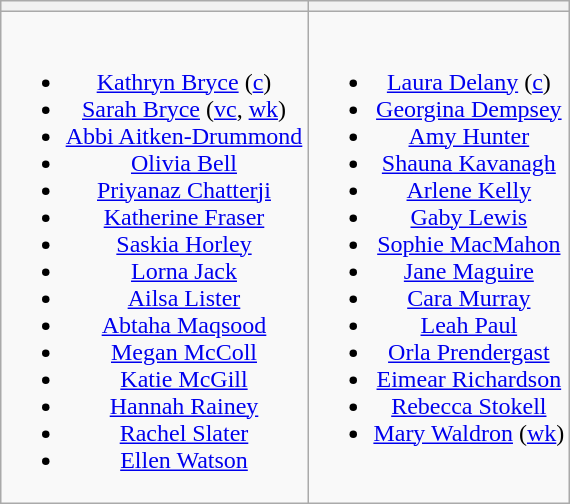<table class="wikitable" style="text-align:center; margin:auto">
<tr>
<th></th>
<th></th>
</tr>
<tr style="vertical-align:top">
<td><br><ul><li><a href='#'>Kathryn Bryce</a> (<a href='#'>c</a>)</li><li><a href='#'>Sarah Bryce</a> (<a href='#'>vc</a>, <a href='#'>wk</a>)</li><li><a href='#'>Abbi Aitken-Drummond</a></li><li><a href='#'>Olivia Bell</a></li><li><a href='#'>Priyanaz Chatterji</a></li><li><a href='#'>Katherine Fraser</a></li><li><a href='#'>Saskia Horley</a></li><li><a href='#'>Lorna Jack</a></li><li><a href='#'>Ailsa Lister</a></li><li><a href='#'>Abtaha Maqsood</a></li><li><a href='#'>Megan McColl</a></li><li><a href='#'>Katie McGill</a></li><li><a href='#'>Hannah Rainey</a></li><li><a href='#'>Rachel Slater</a></li><li><a href='#'>Ellen Watson</a></li></ul></td>
<td><br><ul><li><a href='#'>Laura Delany</a> (<a href='#'>c</a>)</li><li><a href='#'>Georgina Dempsey</a></li><li><a href='#'>Amy Hunter</a></li><li><a href='#'>Shauna Kavanagh</a></li><li><a href='#'>Arlene Kelly</a></li><li><a href='#'>Gaby Lewis</a></li><li><a href='#'>Sophie MacMahon</a></li><li><a href='#'>Jane Maguire</a></li><li><a href='#'>Cara Murray</a></li><li><a href='#'>Leah Paul</a></li><li><a href='#'>Orla Prendergast</a></li><li><a href='#'>Eimear Richardson</a></li><li><a href='#'>Rebecca Stokell</a></li><li><a href='#'>Mary Waldron</a> (<a href='#'>wk</a>)</li></ul></td>
</tr>
</table>
